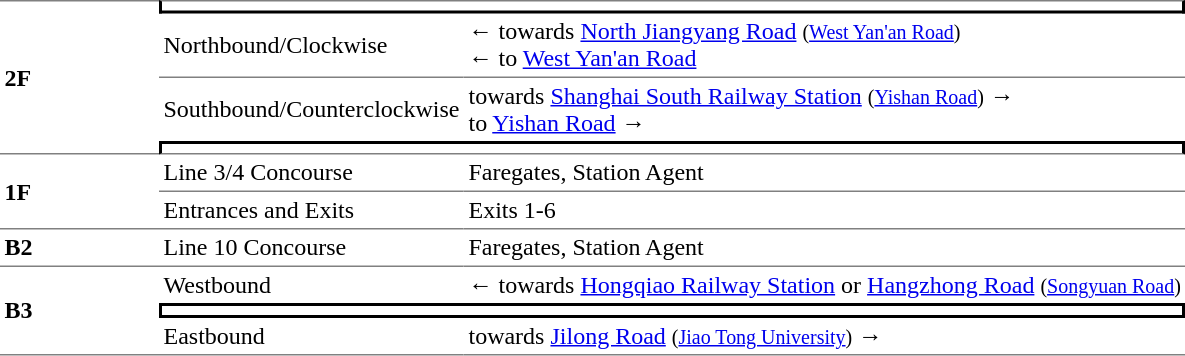<table cellspacing=0 cellpadding=3>
<tr>
<td style="border-top:solid 1px gray;border-bottom:solid 1px gray;" rowspan=4 width=100><strong>2F</strong></td>
<td style="border-top:solid 1px gray;border-right:solid 2px black;border-left:solid 2px black;border-bottom:solid 2px black;" colspan=2></td>
</tr>
<tr>
<td style="border-bottom:solid 1px gray;">Northbound/Clockwise</td>
<td style="border-bottom:solid 1px gray;">←  towards <a href='#'>North Jiangyang Road</a> <small>(<a href='#'>West Yan'an Road</a>)</small><br>←  to <a href='#'>West Yan'an Road</a></td>
</tr>
<tr>
<td>Southbound/Counterclockwise</td>
<td>  towards <a href='#'>Shanghai South Railway Station</a> <small>(<a href='#'>Yishan Road</a>)</small> →<br>  to <a href='#'>Yishan Road</a> →</td>
</tr>
<tr>
<td style="border-right:solid 2px black;border-left:solid 2px black;border-top:solid 2px black;border-bottom:solid 1px gray;" colspan=2></td>
</tr>
<tr>
<td style="border-bottom:solid 1px gray;" rowspan=2><strong>1F</strong></td>
<td style="border-bottom:solid 1px gray;">Line 3/4 Concourse</td>
<td style="border-bottom:solid 1px gray;">Faregates, Station Agent</td>
</tr>
<tr>
<td style="border-bottom:solid 1px gray;">Entrances and Exits</td>
<td style="border-bottom:solid 1px gray;">Exits 1-6</td>
</tr>
<tr>
<td style="border-bottom:solid 1px gray;"><strong>B2</strong></td>
<td style="border-bottom:solid 1px gray;">Line 10 Concourse</td>
<td style="border-bottom:solid 1px gray;">Faregates, Station Agent</td>
</tr>
<tr>
<td style="border-bottom:solid 1px gray;" rowspan=3><strong>B3</strong></td>
<td>Westbound</td>
<td>←  towards <a href='#'>Hongqiao Railway Station</a> or <a href='#'>Hangzhong Road</a> <small>(<a href='#'>Songyuan Road</a>)</small></td>
</tr>
<tr>
<td style="border-right:solid 2px black;border-left:solid 2px black;border-top:solid 2px black;border-bottom:solid 2px black;" colspan=2></td>
</tr>
<tr>
<td style="border-bottom: solid 1px gray;">Eastbound</td>
<td style="border-bottom: solid 1px gray;">  towards <a href='#'>Jilong Road</a> <small>(<a href='#'>Jiao Tong University</a>)</small> →</td>
</tr>
</table>
